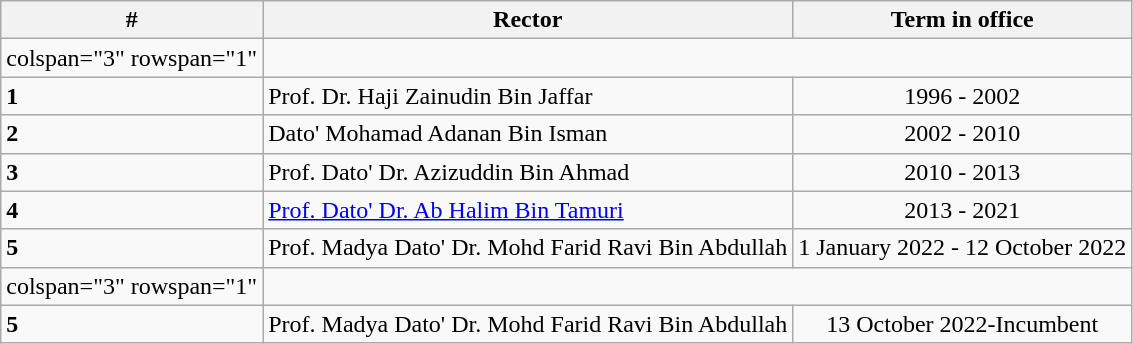<table class="wikitable">
<tr>
<th><strong>#</strong></th>
<th><strong>Rector</strong></th>
<th><strong>Term in office</strong></th>
</tr>
<tr>
<td>colspan="3" rowspan="1" </td>
</tr>
<tr>
<td><strong>1</strong></td>
<td>Prof. Dr. Haji Zainudin Bin Jaffar</td>
<td align=center>1996 - 2002</td>
</tr>
<tr>
<td><strong>2</strong></td>
<td>Dato' Mohamad Adanan Bin Isman</td>
<td align=center>2002 - 2010</td>
</tr>
<tr>
<td><strong>3</strong></td>
<td>Prof. Dato' Dr. Azizuddin Bin Ahmad</td>
<td align=center>2010 - 2013</td>
</tr>
<tr>
<td><strong>4</strong></td>
<td><a href='#'>Prof. Dato' Dr. Ab Halim Bin Tamuri</a></td>
<td align=center>2013 - 2021</td>
</tr>
<tr>
<td><strong>5</strong></td>
<td>Prof. Madya Dato' Dr. Mohd Farid Ravi Bin Abdullah</td>
<td align=center>1 January 2022 - 12 October 2022</td>
</tr>
<tr>
<td>colspan="3" rowspan="1" </td>
</tr>
<tr>
<td><strong>5</strong></td>
<td>Prof. Madya Dato' Dr. Mohd Farid Ravi Bin Abdullah</td>
<td align=center>13 October 2022-Incumbent</td>
</tr>
</table>
